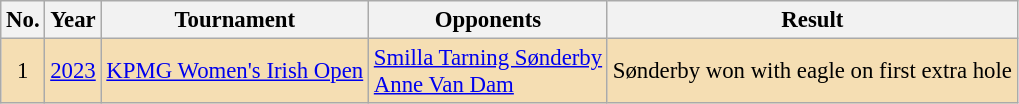<table class="wikitable" style="font-size:95%;">
<tr>
<th>No.</th>
<th>Year</th>
<th>Tournament</th>
<th>Opponents</th>
<th>Result</th>
</tr>
<tr style="background:#F5DEB3;">
<td align=center>1</td>
<td><a href='#'>2023</a></td>
<td><a href='#'>KPMG Women's Irish Open</a></td>
<td> <a href='#'>Smilla Tarning Sønderby</a><br> <a href='#'>Anne Van Dam</a></td>
<td>Sønderby won with eagle on first extra hole</td>
</tr>
</table>
